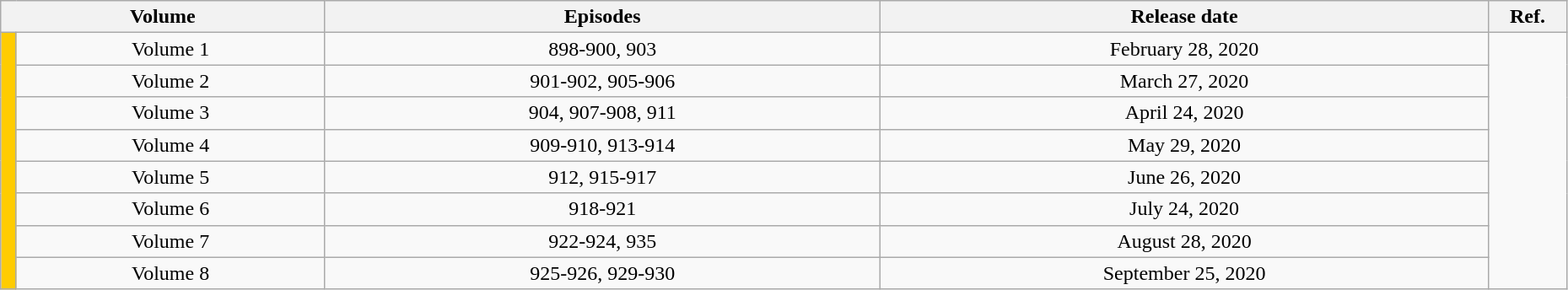<table class="wikitable" style="text-align: center; width: 98%;">
<tr>
<th colspan="2" scope="column">Volume</th>
<th scope="column">Episodes</th>
<th scope="column">Release date</th>
<th width="5%" scope="column">Ref.</th>
</tr>
<tr>
<td rowspan="8" width="1%" style="background: #FFCC00;"></td>
<td>Volume 1</td>
<td>898-900, 903</td>
<td>February 28, 2020</td>
<td rowspan="8"></td>
</tr>
<tr>
<td>Volume 2</td>
<td>901-902, 905-906</td>
<td>March 27, 2020</td>
</tr>
<tr>
<td>Volume 3</td>
<td>904, 907-908, 911</td>
<td>April 24, 2020</td>
</tr>
<tr>
<td>Volume 4</td>
<td>909-910, 913-914</td>
<td>May 29, 2020</td>
</tr>
<tr>
<td>Volume 5</td>
<td>912, 915-917</td>
<td>June 26, 2020</td>
</tr>
<tr>
<td>Volume 6</td>
<td>918-921</td>
<td>July 24, 2020</td>
</tr>
<tr>
<td>Volume 7</td>
<td>922-924, 935</td>
<td>August 28, 2020</td>
</tr>
<tr>
<td>Volume 8</td>
<td>925-926, 929-930</td>
<td>September 25, 2020</td>
</tr>
</table>
